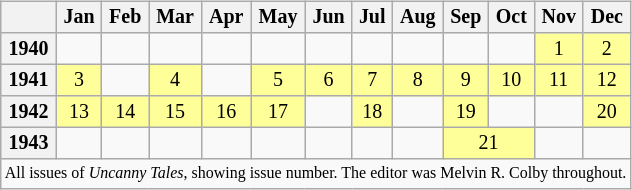<table class="wikitable" style="font-size: 10pt; line-height: 11pt; margin-left: 2em; text-align: center; float: right; max-width: 450px">
<tr>
<th></th>
<th scope=col>Jan</th>
<th scope=col>Feb</th>
<th scope=col>Mar</th>
<th scope=col>Apr</th>
<th scope=col>May</th>
<th scope=col>Jun</th>
<th scope=col>Jul</th>
<th scope=col>Aug</th>
<th scope=col>Sep</th>
<th scope=col>Oct</th>
<th scope=col>Nov</th>
<th scope=col>Dec</th>
</tr>
<tr>
<th scope=row>1940</th>
<td></td>
<td></td>
<td></td>
<td></td>
<td></td>
<td></td>
<td></td>
<td></td>
<td></td>
<td></td>
<td bgcolor=#ffff99>1</td>
<td bgcolor=#ffff99>2</td>
</tr>
<tr>
<th scope=row>1941</th>
<td bgcolor=#ffff99>3</td>
<td></td>
<td bgcolor=#ffff99>4</td>
<td></td>
<td bgcolor=#ffff99>5</td>
<td bgcolor=#ffff99>6</td>
<td bgcolor=#ffff99>7</td>
<td bgcolor=#ffff99>8</td>
<td bgcolor=#ffff99>9</td>
<td bgcolor=#ffff99>10</td>
<td bgcolor=#ffff99>11</td>
<td bgcolor=#ffff99>12</td>
</tr>
<tr>
<th scope=row>1942</th>
<td bgcolor=#ffff99>13</td>
<td bgcolor=#ffff99>14</td>
<td bgcolor=#ffff99>15</td>
<td bgcolor=#ffff99>16</td>
<td bgcolor=#ffff99>17</td>
<td></td>
<td bgcolor=#ffff99>18</td>
<td></td>
<td bgcolor=#ffff99>19</td>
<td></td>
<td></td>
<td bgcolor=#ffff99>20</td>
</tr>
<tr>
<th scope=row>1943</th>
<td></td>
<td></td>
<td></td>
<td></td>
<td></td>
<td></td>
<td></td>
<td></td>
<td colspan= "2" bgcolor=#ffff99>21</td>
<td></td>
<td></td>
</tr>
<tr>
<td colspan="13" style="font-size: 8pt; text-align:left">All issues of <em>Uncanny Tales</em>, showing issue number.  The editor was Melvin R. Colby throughout.</td>
</tr>
</table>
